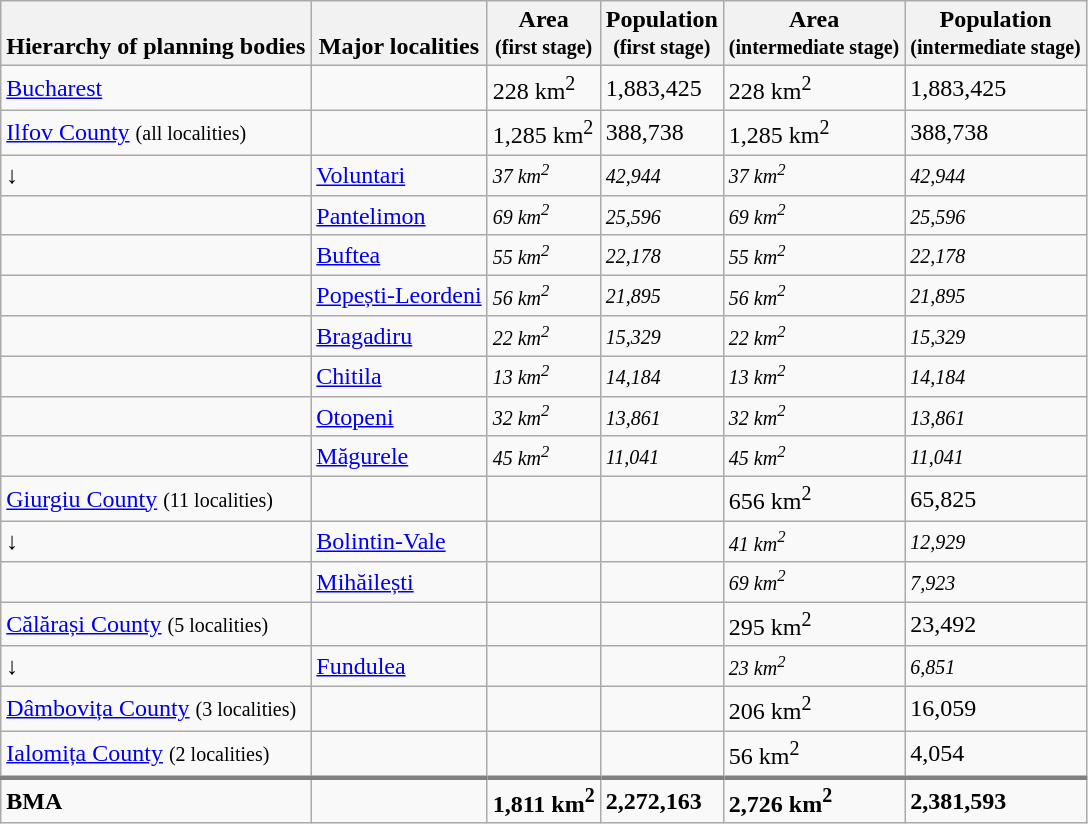<table class="wikitable">
<tr>
<th valign=bottom>Hierarchy of planning bodies</th>
<th valign=bottom>Major localities</th>
<th valign=bottom>Area<br><small>(first stage)</small></th>
<th valign=bottom>Population<br><small>(first stage)</small></th>
<th valign=bottom>Area<br><small>(intermediate stage)</small></th>
<th valign=bottom>Population<br><small>(intermediate stage)</small></th>
</tr>
<tr>
<td><a href='#'>Bucharest</a></td>
<td></td>
<td>228 km<sup>2</sup></td>
<td>1,883,425</td>
<td>228 km<sup>2</sup></td>
<td>1,883,425</td>
</tr>
<tr>
<td><a href='#'>Ilfov County</a> <small>(all localities)</small></td>
<td></td>
<td>1,285 km<sup>2</sup></td>
<td>388,738</td>
<td>1,285 km<sup>2</sup></td>
<td>388,738</td>
</tr>
<tr>
<td>↓</td>
<td><a href='#'>Voluntari</a></td>
<td><small><em>37 km<sup>2</sup></em></small></td>
<td><small><em>42,944</em></small></td>
<td><small><em>37 km<sup>2</sup></em></small></td>
<td><small><em>42,944</em></small></td>
</tr>
<tr>
<td></td>
<td><a href='#'>Pantelimon</a></td>
<td><small><em>69 km<sup>2</sup></em></small></td>
<td><small><em>25,596</em></small></td>
<td><small><em>69 km<sup>2</sup></em></small></td>
<td><small><em>25,596</em></small></td>
</tr>
<tr>
<td></td>
<td><a href='#'>Buftea</a></td>
<td><small><em>55 km<sup>2</sup></em></small></td>
<td><small><em>22,178</em></small></td>
<td><small><em>55 km<sup>2</sup></em></small></td>
<td><small><em>22,178</em></small></td>
</tr>
<tr>
<td></td>
<td><a href='#'>Popești-Leordeni</a></td>
<td><small><em>56 km<sup>2</sup></em></small></td>
<td><small><em>21,895</em></small></td>
<td><small><em>56 km<sup>2</sup></em></small></td>
<td><small><em>21,895</em></small></td>
</tr>
<tr>
<td></td>
<td><a href='#'>Bragadiru</a></td>
<td><small><em>22 km<sup>2</sup></em></small></td>
<td><small><em>15,329</em></small></td>
<td><small><em>22 km<sup>2</sup></em></small></td>
<td><small><em>15,329</em></small></td>
</tr>
<tr>
<td></td>
<td><a href='#'>Chitila</a></td>
<td><small><em>13 km<sup>2</sup></em></small></td>
<td><small><em>14,184</em></small></td>
<td><small><em>13 km<sup>2</sup></em></small></td>
<td><small><em>14,184</em></small></td>
</tr>
<tr>
<td></td>
<td><a href='#'>Otopeni</a></td>
<td><small><em>32 km<sup>2</sup></em></small></td>
<td><small><em>13,861</em></small></td>
<td><small><em>32 km<sup>2</sup></em></small></td>
<td><small><em>13,861</em></small></td>
</tr>
<tr>
<td></td>
<td><a href='#'>Măgurele</a></td>
<td><small><em>45 km<sup>2</sup></em></small></td>
<td><small><em>11,041</em></small></td>
<td><small><em>45 km<sup>2</sup></em></small></td>
<td><small><em>11,041</em></small></td>
</tr>
<tr>
<td><a href='#'>Giurgiu County</a> <small>(11 localities)</small></td>
<td></td>
<td></td>
<td></td>
<td>656 km<sup>2</sup></td>
<td>65,825</td>
</tr>
<tr>
<td>↓</td>
<td><a href='#'>Bolintin-Vale</a></td>
<td></td>
<td></td>
<td><small><em>41 km<sup>2</sup></em></small></td>
<td><small><em>12,929</em></small></td>
</tr>
<tr>
<td></td>
<td><a href='#'>Mihăilești</a></td>
<td></td>
<td></td>
<td><small><em>69 km<sup>2</sup></em></small></td>
<td><small><em>7,923</em></small></td>
</tr>
<tr>
<td><a href='#'>Călărași County</a> <small>(5 localities)</small></td>
<td></td>
<td></td>
<td></td>
<td>295 km<sup>2</sup></td>
<td>23,492</td>
</tr>
<tr>
<td>↓</td>
<td><a href='#'>Fundulea</a></td>
<td></td>
<td></td>
<td><small><em>23 km<sup>2</sup></em></small></td>
<td><small><em>6,851</em></small></td>
</tr>
<tr>
<td><a href='#'>Dâmbovița County</a> <small>(3 localities)</small></td>
<td></td>
<td></td>
<td></td>
<td>206 km<sup>2</sup></td>
<td>16,059</td>
</tr>
<tr>
<td><a href='#'>Ialomița County</a> <small>(2 localities)</small></td>
<td></td>
<td></td>
<td></td>
<td>56 km<sup>2</sup></td>
<td>4,054</td>
</tr>
<tr>
<td style="border-top:3px solid gray;"><strong>BMA</strong></td>
<td style="border-top:3px solid gray;"></td>
<td style="border-top:3px solid gray;"><strong>1,811 km<sup>2</sup></strong></td>
<td style="border-top:3px solid gray;"><strong>2,272,163</strong></td>
<td style="border-top:3px solid gray;"><strong>2,726 km<sup>2</sup></strong></td>
<td style="border-top:3px solid gray;"><strong>2,381,593</strong></td>
</tr>
</table>
